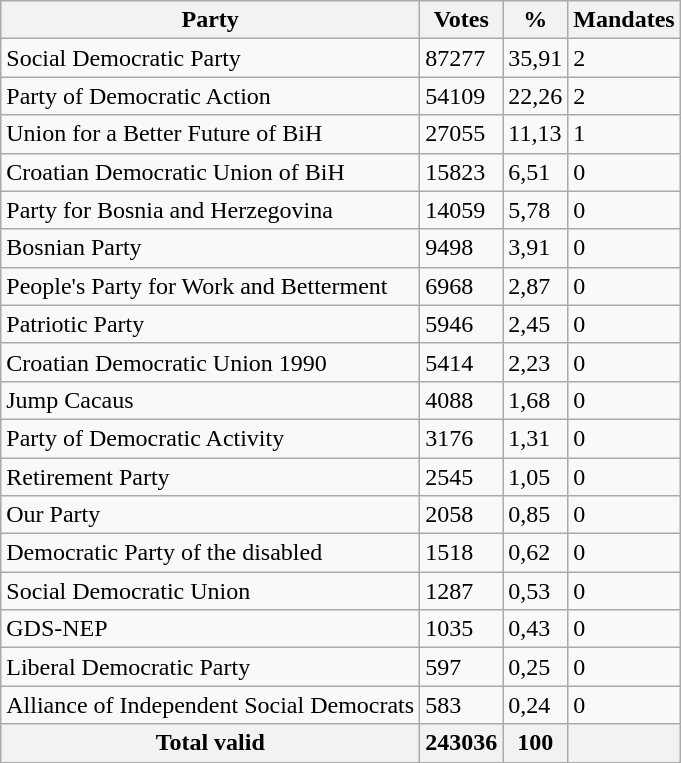<table class="wikitable" style ="text-align: left">
<tr>
<th>Party</th>
<th>Votes</th>
<th>%</th>
<th>Mandates</th>
</tr>
<tr>
<td>Social Democratic Party</td>
<td>87277</td>
<td>35,91</td>
<td>2</td>
</tr>
<tr>
<td>Party of Democratic Action</td>
<td>54109</td>
<td>22,26</td>
<td>2</td>
</tr>
<tr>
<td>Union for a Better Future of BiH</td>
<td>27055</td>
<td>11,13</td>
<td>1</td>
</tr>
<tr>
<td>Croatian Democratic Union of BiH</td>
<td>15823</td>
<td>6,51</td>
<td>0</td>
</tr>
<tr>
<td>Party for Bosnia and Herzegovina</td>
<td>14059</td>
<td>5,78</td>
<td>0</td>
</tr>
<tr>
<td>Bosnian Party</td>
<td>9498</td>
<td>3,91</td>
<td>0</td>
</tr>
<tr>
<td>People's Party for Work and Betterment</td>
<td>6968</td>
<td>2,87</td>
<td>0</td>
</tr>
<tr>
<td>Patriotic Party</td>
<td>5946</td>
<td>2,45</td>
<td>0</td>
</tr>
<tr>
<td>Croatian Democratic Union 1990</td>
<td>5414</td>
<td>2,23</td>
<td>0</td>
</tr>
<tr>
<td>Jump Cacaus</td>
<td>4088</td>
<td>1,68</td>
<td>0</td>
</tr>
<tr>
<td>Party of Democratic Activity</td>
<td>3176</td>
<td>1,31</td>
<td>0</td>
</tr>
<tr>
<td>Retirement Party</td>
<td>2545</td>
<td>1,05</td>
<td>0</td>
</tr>
<tr>
<td>Our Party</td>
<td>2058</td>
<td>0,85</td>
<td>0</td>
</tr>
<tr>
<td>Democratic Party of the disabled</td>
<td>1518</td>
<td>0,62</td>
<td>0</td>
</tr>
<tr>
<td>Social Democratic Union</td>
<td>1287</td>
<td>0,53</td>
<td>0</td>
</tr>
<tr>
<td>GDS-NEP</td>
<td>1035</td>
<td>0,43</td>
<td>0</td>
</tr>
<tr>
<td>Liberal Democratic Party</td>
<td>597</td>
<td>0,25</td>
<td>0</td>
</tr>
<tr>
<td>Alliance of Independent Social Democrats</td>
<td>583</td>
<td>0,24</td>
<td>0</td>
</tr>
<tr>
<th>Total valid</th>
<th>243036</th>
<th>100</th>
<th></th>
</tr>
</table>
